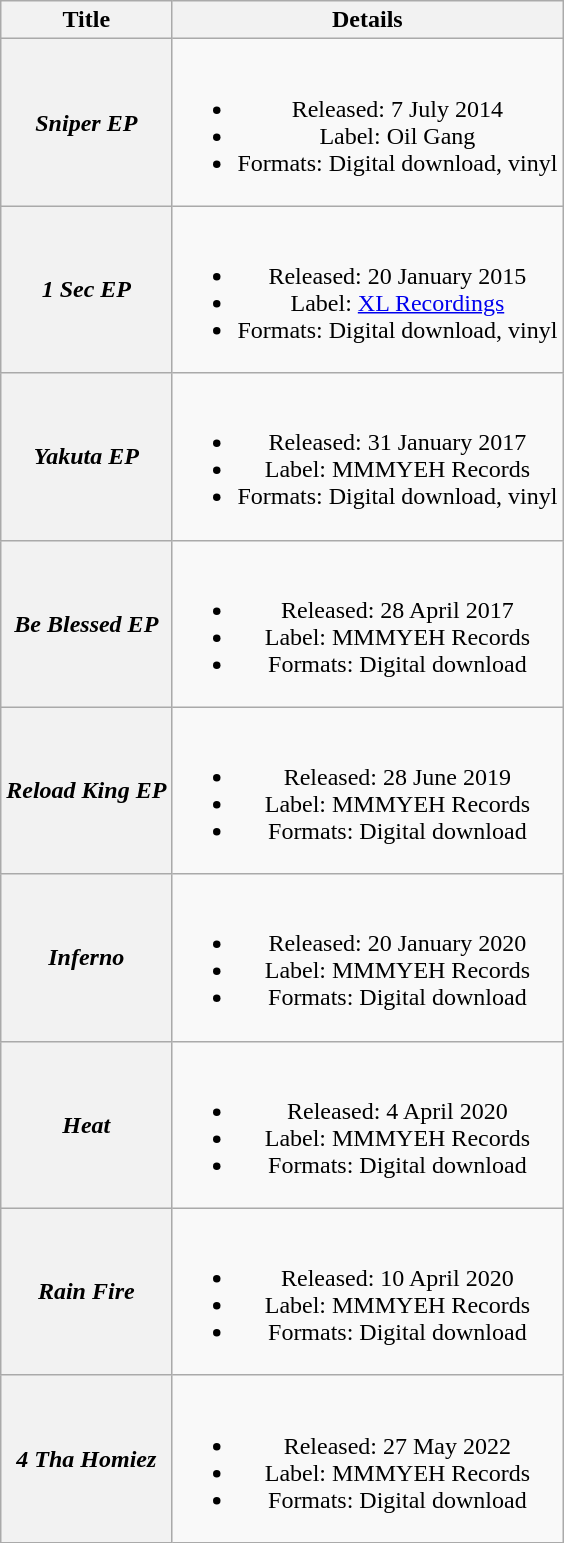<table class="wikitable plainrowheaders" style="text-align:center;">
<tr>
<th scope="col">Title</th>
<th scope="col">Details</th>
</tr>
<tr>
<th scope="row"><em>Sniper EP</em></th>
<td><br><ul><li>Released: 7 July 2014</li><li>Label: Oil Gang</li><li>Formats: Digital download, vinyl</li></ul></td>
</tr>
<tr>
<th scope="row"><em>1 Sec EP</em></th>
<td><br><ul><li>Released: 20 January 2015</li><li>Label: <a href='#'>XL Recordings</a></li><li>Formats: Digital download, vinyl</li></ul></td>
</tr>
<tr>
<th scope="row"><em>Yakuta EP</em></th>
<td><br><ul><li>Released: 31 January 2017</li><li>Label: MMMYEH Records</li><li>Formats: Digital download, vinyl</li></ul></td>
</tr>
<tr>
<th scope="row"><em>Be Blessed EP</em></th>
<td><br><ul><li>Released: 28 April 2017</li><li>Label: MMMYEH Records</li><li>Formats: Digital download</li></ul></td>
</tr>
<tr>
<th scope="row"><em>Reload King EP</em></th>
<td><br><ul><li>Released: 28 June 2019</li><li>Label: MMMYEH Records</li><li>Formats: Digital download</li></ul></td>
</tr>
<tr>
<th scope="row"><em>Inferno</em></th>
<td><br><ul><li>Released: 20 January 2020</li><li>Label: MMMYEH Records</li><li>Formats: Digital download</li></ul></td>
</tr>
<tr>
<th scope="row"><em>Heat</em></th>
<td><br><ul><li>Released: 4 April 2020</li><li>Label: MMMYEH Records</li><li>Formats: Digital download</li></ul></td>
</tr>
<tr>
<th scope="row"><em>Rain Fire</em></th>
<td><br><ul><li>Released: 10 April 2020</li><li>Label: MMMYEH Records</li><li>Formats: Digital download</li></ul></td>
</tr>
<tr>
<th scope="row"><em>4 Tha Homiez</em></th>
<td><br><ul><li>Released: 27 May 2022</li><li>Label: MMMYEH Records</li><li>Formats: Digital download</li></ul></td>
</tr>
</table>
